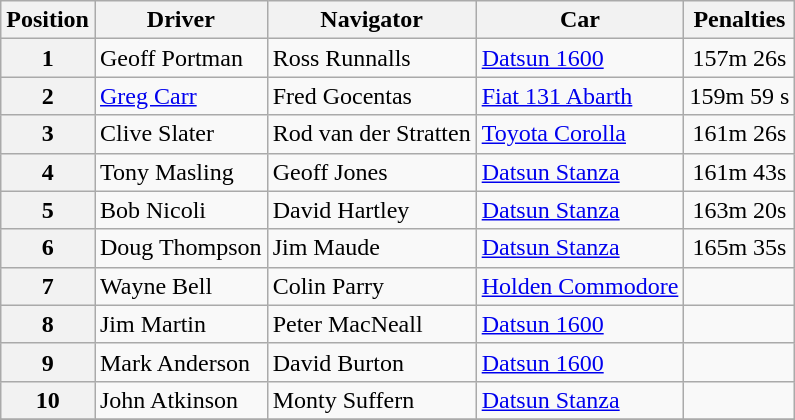<table class="wikitable" border="1">
<tr>
<th>Position</th>
<th>Driver</th>
<th>Navigator</th>
<th>Car</th>
<th>Penalties</th>
</tr>
<tr>
<th>1</th>
<td>Geoff Portman</td>
<td>Ross Runnalls</td>
<td><a href='#'>Datsun 1600</a></td>
<td align="center">157m 26s</td>
</tr>
<tr>
<th>2</th>
<td><a href='#'>Greg Carr</a></td>
<td>Fred Gocentas</td>
<td><a href='#'>Fiat 131 Abarth</a></td>
<td align="center">159m 59 s</td>
</tr>
<tr>
<th>3</th>
<td>Clive Slater</td>
<td>Rod van der Stratten</td>
<td><a href='#'>Toyota Corolla</a></td>
<td align="center">161m 26s</td>
</tr>
<tr>
<th>4</th>
<td>Tony Masling</td>
<td>Geoff Jones</td>
<td><a href='#'>Datsun Stanza</a></td>
<td align="center">161m 43s</td>
</tr>
<tr>
<th>5</th>
<td>Bob Nicoli</td>
<td>David Hartley</td>
<td><a href='#'>Datsun Stanza</a></td>
<td align="center">163m 20s</td>
</tr>
<tr>
<th>6</th>
<td>Doug Thompson</td>
<td>Jim Maude</td>
<td><a href='#'>Datsun Stanza</a></td>
<td align="center">165m 35s</td>
</tr>
<tr>
<th>7</th>
<td>Wayne Bell</td>
<td>Colin Parry</td>
<td><a href='#'>Holden Commodore</a></td>
<td align="center"></td>
</tr>
<tr>
<th>8</th>
<td>Jim Martin</td>
<td>Peter MacNeall</td>
<td><a href='#'>Datsun 1600</a></td>
<td align="center"></td>
</tr>
<tr>
<th>9</th>
<td>Mark Anderson</td>
<td>David Burton</td>
<td><a href='#'>Datsun 1600</a></td>
<td align="center"></td>
</tr>
<tr>
<th>10</th>
<td>John Atkinson</td>
<td>Monty Suffern</td>
<td><a href='#'>Datsun Stanza</a></td>
<td align="center"></td>
</tr>
<tr>
</tr>
</table>
